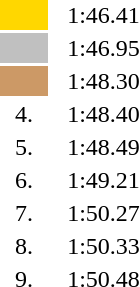<table style="text-align:center">
<tr>
<td width=30 bgcolor=gold></td>
<td align=left></td>
<td width=60>1:46.41</td>
</tr>
<tr>
<td bgcolor=silver></td>
<td align=left></td>
<td>1:46.95</td>
</tr>
<tr>
<td bgcolor=cc9966></td>
<td align=left></td>
<td>1:48.30</td>
</tr>
<tr>
<td>4.</td>
<td align=left></td>
<td>1:48.40</td>
</tr>
<tr>
<td>5.</td>
<td align=left></td>
<td>1:48.49</td>
</tr>
<tr>
<td>6.</td>
<td align=left></td>
<td>1:49.21</td>
</tr>
<tr>
<td>7.</td>
<td align=left></td>
<td>1:50.27</td>
</tr>
<tr>
<td>8.</td>
<td align=left></td>
<td>1:50.33</td>
</tr>
<tr>
<td>9.</td>
<td align=left></td>
<td>1:50.48</td>
</tr>
</table>
